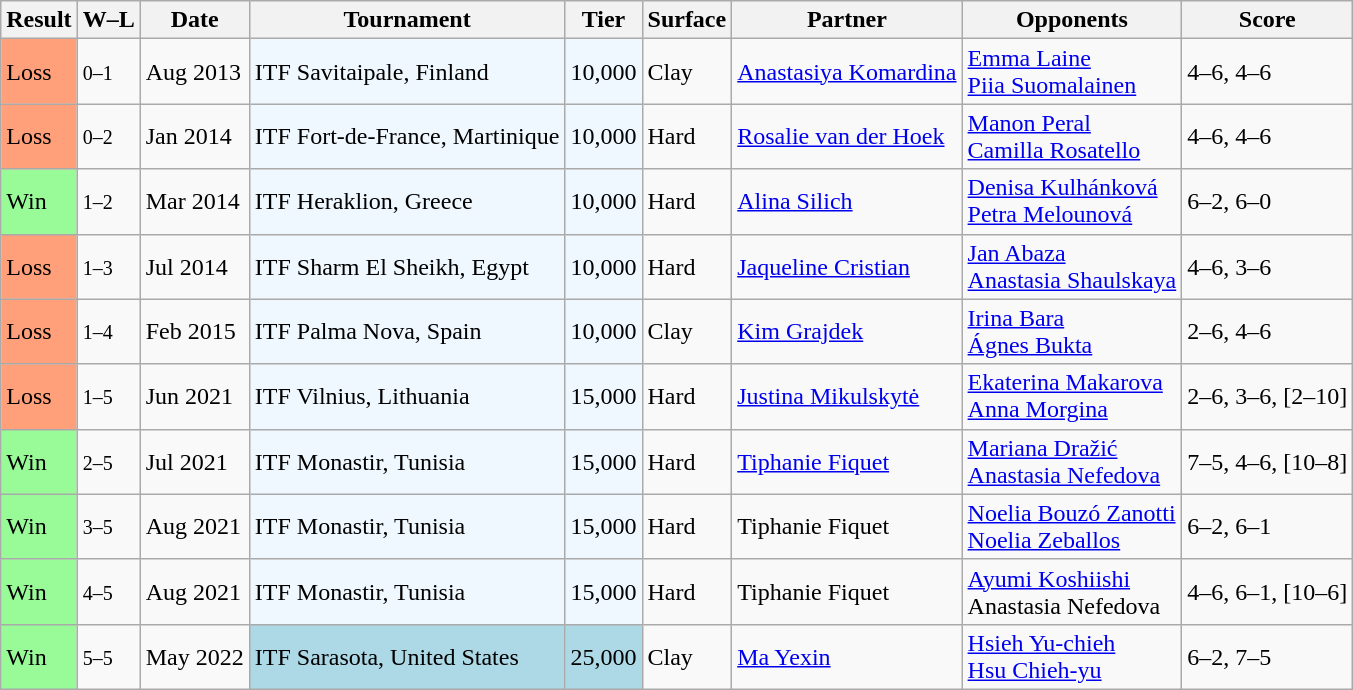<table class="sortable wikitable">
<tr>
<th>Result</th>
<th class=unsortable>W–L</th>
<th>Date</th>
<th>Tournament</th>
<th>Tier</th>
<th>Surface</th>
<th>Partner</th>
<th>Opponents</th>
<th class=unsortable>Score</th>
</tr>
<tr>
<td style="background:#ffa07a;">Loss</td>
<td><small>0–1</small></td>
<td>Aug 2013</td>
<td style="background:#f0f8ff;">ITF Savitaipale, Finland</td>
<td style="background:#f0f8ff;">10,000</td>
<td>Clay</td>
<td> <a href='#'>Anastasiya Komardina</a></td>
<td> <a href='#'>Emma Laine</a> <br>  <a href='#'>Piia Suomalainen</a></td>
<td>4–6, 4–6</td>
</tr>
<tr>
<td style="background:#ffa07a;">Loss</td>
<td><small>0–2</small></td>
<td>Jan 2014</td>
<td style="background:#f0f8ff;">ITF Fort-de-France, Martinique</td>
<td style="background:#f0f8ff;">10,000</td>
<td>Hard</td>
<td> <a href='#'>Rosalie van der Hoek</a></td>
<td> <a href='#'>Manon Peral</a> <br>  <a href='#'>Camilla Rosatello</a></td>
<td>4–6, 4–6</td>
</tr>
<tr>
<td style="background:#98fb98;">Win</td>
<td><small>1–2</small></td>
<td>Mar 2014</td>
<td style="background:#f0f8ff;">ITF Heraklion, Greece</td>
<td style="background:#f0f8ff;">10,000</td>
<td>Hard</td>
<td> <a href='#'>Alina Silich</a></td>
<td> <a href='#'>Denisa Kulhánková</a> <br>  <a href='#'>Petra Melounová</a></td>
<td>6–2, 6–0</td>
</tr>
<tr>
<td style="background:#ffa07a;">Loss</td>
<td><small>1–3</small></td>
<td>Jul 2014</td>
<td style="background:#f0f8ff;">ITF Sharm El Sheikh, Egypt</td>
<td style="background:#f0f8ff;">10,000</td>
<td>Hard</td>
<td> <a href='#'>Jaqueline Cristian</a></td>
<td> <a href='#'>Jan Abaza</a> <br>  <a href='#'>Anastasia Shaulskaya</a></td>
<td>4–6, 3–6</td>
</tr>
<tr>
<td style="background:#ffa07a;">Loss</td>
<td><small>1–4</small></td>
<td>Feb 2015</td>
<td style="background:#f0f8ff;">ITF Palma Nova, Spain</td>
<td style="background:#f0f8ff;">10,000</td>
<td>Clay</td>
<td> <a href='#'>Kim Grajdek</a></td>
<td> <a href='#'>Irina Bara</a> <br>  <a href='#'>Ágnes Bukta</a></td>
<td>2–6, 4–6</td>
</tr>
<tr>
<td style="background:#ffa07a;">Loss</td>
<td><small>1–5</small></td>
<td>Jun 2021</td>
<td style="background:#f0f8ff;">ITF Vilnius, Lithuania</td>
<td style="background:#f0f8ff;">15,000</td>
<td>Hard</td>
<td> <a href='#'>Justina Mikulskytė</a></td>
<td> <a href='#'>Ekaterina Makarova</a> <br>  <a href='#'>Anna Morgina</a></td>
<td>2–6, 3–6, [2–10]</td>
</tr>
<tr>
<td bgcolor=#98FB98>Win</td>
<td><small>2–5</small></td>
<td>Jul 2021</td>
<td style="background:#f0f8ff;">ITF Monastir, Tunisia</td>
<td style="background:#f0f8ff;">15,000</td>
<td>Hard</td>
<td> <a href='#'>Tiphanie Fiquet</a></td>
<td> <a href='#'>Mariana Dražić</a> <br>  <a href='#'>Anastasia Nefedova</a></td>
<td>7–5, 4–6, [10–8]</td>
</tr>
<tr>
<td bgcolor=#98FB98>Win</td>
<td><small>3–5</small></td>
<td>Aug 2021</td>
<td style="background:#f0f8ff;">ITF Monastir, Tunisia</td>
<td style="background:#f0f8ff;">15,000</td>
<td>Hard</td>
<td> Tiphanie Fiquet</td>
<td> <a href='#'>Noelia Bouzó Zanotti</a> <br>  <a href='#'>Noelia Zeballos</a></td>
<td>6–2, 6–1</td>
</tr>
<tr>
<td bgcolor=#98FB98>Win</td>
<td><small>4–5</small></td>
<td>Aug 2021</td>
<td style="background:#f0f8ff;">ITF Monastir, Tunisia</td>
<td style="background:#f0f8ff;">15,000</td>
<td>Hard</td>
<td> Tiphanie Fiquet</td>
<td> <a href='#'>Ayumi Koshiishi</a> <br>  Anastasia Nefedova</td>
<td>4–6, 6–1, [10–6]</td>
</tr>
<tr>
<td bgcolor=#98FB98>Win</td>
<td><small>5–5</small></td>
<td>May 2022</td>
<td bgcolor=lightblue>ITF Sarasota, United States</td>
<td bgcolor=lightblue>25,000</td>
<td>Clay</td>
<td> <a href='#'>Ma Yexin</a></td>
<td> <a href='#'>Hsieh Yu-chieh</a> <br>  <a href='#'>Hsu Chieh-yu</a></td>
<td>6–2, 7–5</td>
</tr>
</table>
